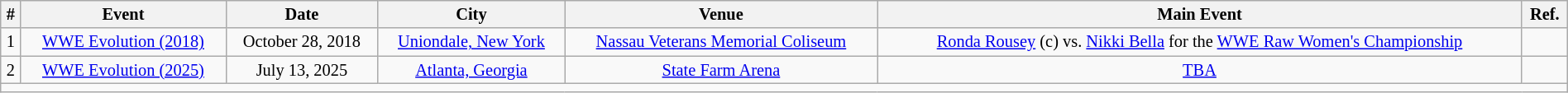<table class="mw-datatable wikitable sortable succession-box" style="font-size:85%; text-align:center;" width="100%">
<tr>
<th>#</th>
<th>Event</th>
<th>Date</th>
<th>City</th>
<th>Venue</th>
<th>Main Event</th>
<th>Ref.</th>
</tr>
<tr>
<td>1</td>
<td><a href='#'>WWE Evolution (2018)</a></td>
<td>October 28, 2018</td>
<td><a href='#'>Uniondale, New York</a></td>
<td><a href='#'>Nassau Veterans Memorial Coliseum</a></td>
<td><a href='#'>Ronda Rousey</a> (c) vs. <a href='#'>Nikki Bella</a> for the <a href='#'>WWE Raw Women's Championship</a></td>
<td></td>
</tr>
<tr>
<td>2</td>
<td><a href='#'>WWE Evolution (2025)</a></td>
<td>July 13, 2025</td>
<td><a href='#'>Atlanta, Georgia</a></td>
<td><a href='#'>State Farm Arena</a></td>
<td><a href='#'>TBA</a></td>
<td></td>
</tr>
<tr>
<td colspan="7"></td>
</tr>
</table>
